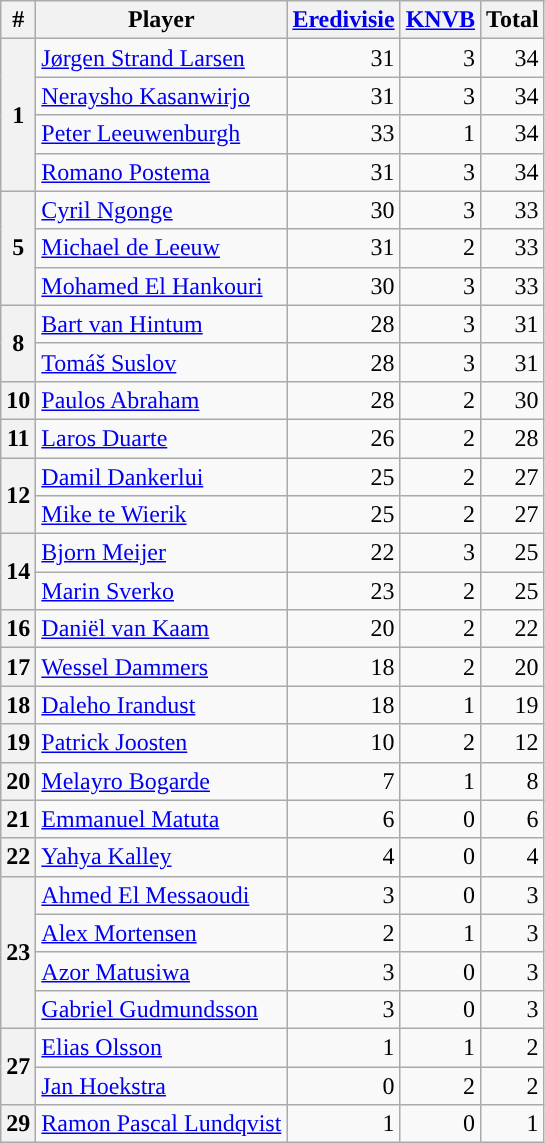<table class="wikitable" style="text-align:right;">
<tr>
<th>#</th>
<th>Player</th>
<th><a href='#'>Eredivisie</a></th>
<th><a href='#'>KNVB</a></th>
<th>Total</th>
</tr>
<tr>
<th rowspan=4 align=center>1</th>
<td align=left> <a href='#'>Jørgen Strand Larsen</a></td>
<td>31</td>
<td>3</td>
<td>34</td>
</tr>
<tr>
<td align=left> <a href='#'>Neraysho Kasanwirjo</a></td>
<td>31</td>
<td>3</td>
<td>34</td>
</tr>
<tr>
<td align=left> <a href='#'>Peter Leeuwenburgh</a></td>
<td>33</td>
<td>1</td>
<td>34</td>
</tr>
<tr>
<td align=left> <a href='#'>Romano Postema</a></td>
<td>31</td>
<td>3</td>
<td>34</td>
</tr>
<tr>
<th rowspan=3 align=center>5</th>
<td align=left> <a href='#'>Cyril Ngonge</a></td>
<td>30</td>
<td>3</td>
<td>33</td>
</tr>
<tr>
<td align=left> <a href='#'>Michael de Leeuw</a></td>
<td>31</td>
<td>2</td>
<td>33</td>
</tr>
<tr>
<td align=left> <a href='#'>Mohamed El Hankouri</a></td>
<td>30</td>
<td>3</td>
<td>33</td>
</tr>
<tr>
<th rowspan=2 align=center>8</th>
<td align=left> <a href='#'>Bart van Hintum</a></td>
<td>28</td>
<td>3</td>
<td>31</td>
</tr>
<tr>
<td align=left> <a href='#'>Tomáš Suslov</a></td>
<td>28</td>
<td>3</td>
<td>31</td>
</tr>
<tr>
<th align=center>10</th>
<td align=left> <a href='#'>Paulos Abraham</a></td>
<td>28</td>
<td>2</td>
<td>30</td>
</tr>
<tr>
<th align=center>11</th>
<td align=left> <a href='#'>Laros Duarte</a></td>
<td>26</td>
<td>2</td>
<td>28</td>
</tr>
<tr>
<th rowspan=2 align=center>12</th>
<td align=left> <a href='#'>Damil Dankerlui</a></td>
<td>25</td>
<td>2</td>
<td>27</td>
</tr>
<tr>
<td align=left> <a href='#'>Mike te Wierik</a></td>
<td>25</td>
<td>2</td>
<td>27</td>
</tr>
<tr>
<th rowspan=2 align=center>14</th>
<td align=left> <a href='#'>Bjorn Meijer</a></td>
<td>22</td>
<td>3</td>
<td>25</td>
</tr>
<tr>
<td align=left> <a href='#'>Marin Sverko</a></td>
<td>23</td>
<td>2</td>
<td>25</td>
</tr>
<tr>
<th align=center>16</th>
<td align=left> <a href='#'>Daniël van Kaam</a></td>
<td>20</td>
<td>2</td>
<td>22</td>
</tr>
<tr>
<th align=center>17</th>
<td align=left> <a href='#'>Wessel Dammers</a></td>
<td>18</td>
<td>2</td>
<td>20</td>
</tr>
<tr>
<th align=center>18</th>
<td align=left> <a href='#'>Daleho Irandust</a></td>
<td>18</td>
<td>1</td>
<td>19</td>
</tr>
<tr>
<th align=center>19</th>
<td align=left> <a href='#'>Patrick Joosten</a></td>
<td>10</td>
<td>2</td>
<td>12</td>
</tr>
<tr>
<th align=center>20</th>
<td align=left> <a href='#'>Melayro Bogarde</a></td>
<td>7</td>
<td>1</td>
<td>8</td>
</tr>
<tr>
<th align=center>21</th>
<td align=left> <a href='#'>Emmanuel Matuta</a></td>
<td>6</td>
<td>0</td>
<td>6</td>
</tr>
<tr>
<th align=center>22</th>
<td align=left> <a href='#'>Yahya Kalley</a></td>
<td>4</td>
<td>0</td>
<td>4</td>
</tr>
<tr>
<th rowspan=4 align=center>23</th>
<td align=left> <a href='#'>Ahmed El Messaoudi</a></td>
<td>3</td>
<td>0</td>
<td>3</td>
</tr>
<tr>
<td align=left> <a href='#'>Alex Mortensen</a></td>
<td>2</td>
<td>1</td>
<td>3</td>
</tr>
<tr>
<td align=left> <a href='#'>Azor Matusiwa</a></td>
<td>3</td>
<td>0</td>
<td>3</td>
</tr>
<tr>
<td align=left> <a href='#'>Gabriel Gudmundsson</a></td>
<td>3</td>
<td>0</td>
<td>3</td>
</tr>
<tr>
<th rowspan=2 align=center>27</th>
<td align=left> <a href='#'>Elias Olsson</a></td>
<td>1</td>
<td>1</td>
<td>2</td>
</tr>
<tr>
<td align=left> <a href='#'>Jan Hoekstra</a></td>
<td>0</td>
<td>2</td>
<td>2</td>
</tr>
<tr>
<th align=center>29</th>
<td align=left> <a href='#'>Ramon Pascal Lundqvist</a></td>
<td>1</td>
<td>0</td>
<td>1</td>
</tr>
</table>
